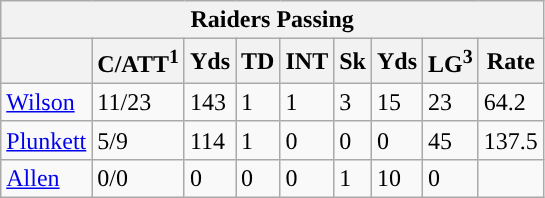<table class="wikitable">
<tr>
<th colspan="9">Raiders Passing</th>
</tr>
<tr>
<th></th>
<th>C/ATT<sup>1</sup></th>
<th>Yds</th>
<th>TD</th>
<th>INT</th>
<th>Sk</th>
<th>Yds</th>
<th>LG<sup>3</sup></th>
<th>Rate</th>
</tr>
<tr>
<td><a href='#'>Wilson</a></td>
<td>11/23</td>
<td>143</td>
<td>1</td>
<td>1</td>
<td>3</td>
<td>15</td>
<td>23</td>
<td>64.2</td>
</tr>
<tr>
<td><a href='#'>Plunkett</a></td>
<td>5/9</td>
<td>114</td>
<td>1</td>
<td>0</td>
<td>0</td>
<td>0</td>
<td>45</td>
<td>137.5</td>
</tr>
<tr>
<td><a href='#'>Allen</a></td>
<td>0/0</td>
<td>0</td>
<td>0</td>
<td>0</td>
<td>1</td>
<td>10</td>
<td>0</td>
<td></td>
</tr>
</table>
